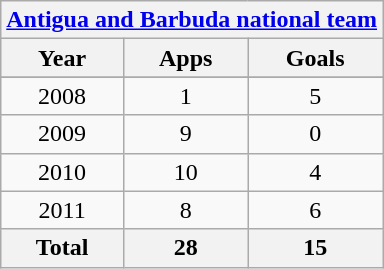<table class="wikitable" style="text-align:center">
<tr>
<th colspan=3><a href='#'>Antigua and Barbuda national team</a></th>
</tr>
<tr>
<th>Year</th>
<th>Apps</th>
<th>Goals</th>
</tr>
<tr>
</tr>
<tr>
<td>2008</td>
<td>1</td>
<td>5</td>
</tr>
<tr>
<td>2009</td>
<td>9</td>
<td>0</td>
</tr>
<tr>
<td>2010</td>
<td>10</td>
<td>4</td>
</tr>
<tr>
<td>2011</td>
<td>8</td>
<td>6</td>
</tr>
<tr>
<th>Total</th>
<th>28</th>
<th>15</th>
</tr>
</table>
